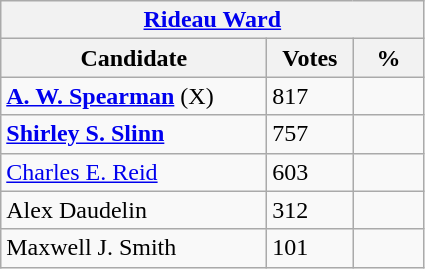<table class="wikitable">
<tr>
<th colspan="3"><a href='#'>Rideau Ward</a></th>
</tr>
<tr>
<th style="width: 170px">Candidate</th>
<th style="width: 50px">Votes</th>
<th style="width: 40px">%</th>
</tr>
<tr>
<td><strong><a href='#'>A. W. Spearman</a></strong> (X)</td>
<td>817</td>
<td></td>
</tr>
<tr>
<td><strong><a href='#'>Shirley S. Slinn</a></strong></td>
<td>757</td>
<td></td>
</tr>
<tr>
<td><a href='#'>Charles E. Reid</a></td>
<td>603</td>
<td></td>
</tr>
<tr>
<td>Alex Daudelin</td>
<td>312</td>
<td></td>
</tr>
<tr>
<td>Maxwell J. Smith</td>
<td>101</td>
<td></td>
</tr>
</table>
